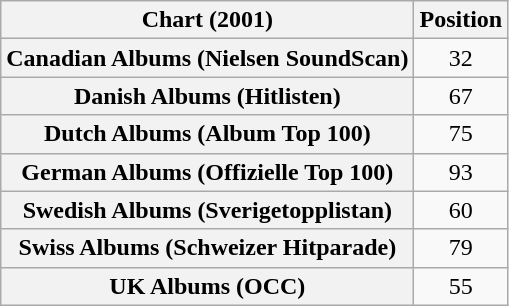<table class="wikitable sortable plainrowheaders">
<tr>
<th>Chart (2001)</th>
<th>Position</th>
</tr>
<tr>
<th scope="row">Canadian Albums (Nielsen SoundScan) </th>
<td style="text-align:center;">32</td>
</tr>
<tr>
<th scope="row">Danish Albums (Hitlisten)</th>
<td align="center">67</td>
</tr>
<tr>
<th scope="row">Dutch Albums (Album Top 100)</th>
<td align="center">75</td>
</tr>
<tr>
<th scope="row">German Albums (Offizielle Top 100)</th>
<td align="center">93</td>
</tr>
<tr>
<th scope="row">Swedish Albums (Sverigetopplistan)</th>
<td align="center">60</td>
</tr>
<tr>
<th scope="row">Swiss Albums (Schweizer Hitparade)</th>
<td align="center">79</td>
</tr>
<tr>
<th scope="row">UK Albums (OCC)</th>
<td align="center">55</td>
</tr>
</table>
